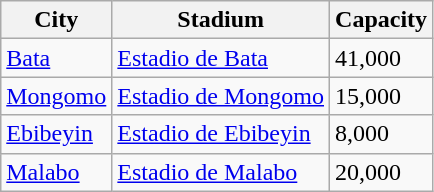<table class="wikitable sortable">
<tr>
<th>City</th>
<th>Stadium</th>
<th>Capacity</th>
</tr>
<tr>
<td><a href='#'>Bata</a></td>
<td><a href='#'>Estadio de Bata</a></td>
<td>41,000</td>
</tr>
<tr>
<td><a href='#'>Mongomo</a></td>
<td><a href='#'>Estadio de Mongomo</a></td>
<td>15,000</td>
</tr>
<tr>
<td><a href='#'>Ebibeyin</a></td>
<td><a href='#'>Estadio de Ebibeyin</a></td>
<td>8,000</td>
</tr>
<tr>
<td><a href='#'>Malabo</a></td>
<td><a href='#'>Estadio de Malabo</a></td>
<td>20,000</td>
</tr>
</table>
